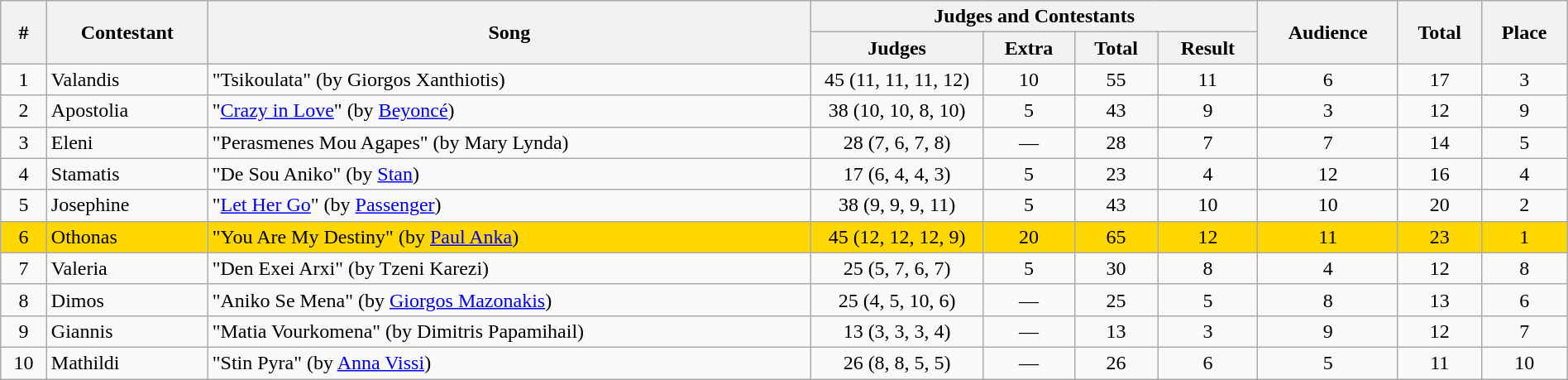<table class="sortable wikitable" style="text-align:center;" width="100%">
<tr>
<th rowspan="2">#</th>
<th rowspan="2">Contestant</th>
<th rowspan="2">Song</th>
<th colspan="4">Judges and Contestants</th>
<th rowspan="2">Audience</th>
<th rowspan="2">Total</th>
<th rowspan="2">Place</th>
</tr>
<tr>
<th width="11%">Judges</th>
<th>Extra</th>
<th>Total</th>
<th>Result</th>
</tr>
<tr>
<td>1</td>
<td align="left">Valandis</td>
<td align="left">"Tsikoulata" (by Giorgos Xanthiotis)</td>
<td>45 (11, 11, 11, 12)</td>
<td>10</td>
<td>55</td>
<td>11</td>
<td>6</td>
<td>17</td>
<td>3</td>
</tr>
<tr>
<td>2</td>
<td align="left">Apostolia</td>
<td align="left">"<a href='#'>Crazy in Love</a>" (by <a href='#'>Beyoncé</a>)</td>
<td>38 (10, 10, 8, 10)</td>
<td>5</td>
<td>43</td>
<td>9</td>
<td>3</td>
<td>12</td>
<td>9</td>
</tr>
<tr>
<td>3</td>
<td align="left">Eleni</td>
<td align="left">"Perasmenes Mou Agapes" (by Mary Lynda)</td>
<td>28 (7, 6, 7, 8)</td>
<td>—</td>
<td>28</td>
<td>7</td>
<td>7</td>
<td>14</td>
<td>5</td>
</tr>
<tr>
<td>4</td>
<td align="left">Stamatis</td>
<td align="left">"De Sou Aniko" (by <a href='#'>Stan</a>)</td>
<td>17 (6, 4, 4, 3)</td>
<td>5</td>
<td>23</td>
<td>4</td>
<td>12</td>
<td>16</td>
<td>4</td>
</tr>
<tr>
<td>5</td>
<td align="left">Josephine</td>
<td align="left">"<a href='#'>Let Her Go</a>" (by <a href='#'>Passenger</a>)</td>
<td>38 (9, 9, 9, 11)</td>
<td>5</td>
<td>43</td>
<td>10</td>
<td>10</td>
<td>20</td>
<td>2</td>
</tr>
<tr bgcolor="gold">
<td>6</td>
<td align="left">Othonas</td>
<td align="left">"You Are My Destiny" (by <a href='#'>Paul Anka</a>)</td>
<td>45 (12, 12, 12, 9)</td>
<td>20</td>
<td>65</td>
<td>12</td>
<td>11</td>
<td>23</td>
<td>1</td>
</tr>
<tr>
<td>7</td>
<td align="left">Valeria</td>
<td align="left">"Den Exei Arxi" (by Tzeni Karezi)</td>
<td>25 (5, 7, 6, 7)</td>
<td>5</td>
<td>30</td>
<td>8</td>
<td>4</td>
<td>12</td>
<td>8</td>
</tr>
<tr>
<td>8</td>
<td align="left">Dimos</td>
<td align="left">"Aniko Se Mena" (by <a href='#'>Giorgos Mazonakis</a>)</td>
<td>25 (4, 5, 10, 6)</td>
<td>—</td>
<td>25</td>
<td>5</td>
<td>8</td>
<td>13</td>
<td>6</td>
</tr>
<tr>
<td>9</td>
<td align="left">Giannis</td>
<td align="left">"Matia Vourkomena" (by Dimitris Papamihail)</td>
<td>13 (3, 3, 3, 4)</td>
<td>—</td>
<td>13</td>
<td>3</td>
<td>9</td>
<td>12</td>
<td>7</td>
</tr>
<tr>
<td>10</td>
<td align="left">Mathildi</td>
<td align="left">"Stin Pyra" (by <a href='#'>Anna Vissi</a>)</td>
<td>26 (8, 8, 5, 5)</td>
<td>—</td>
<td>26</td>
<td>6</td>
<td>5</td>
<td>11</td>
<td>10</td>
</tr>
</table>
